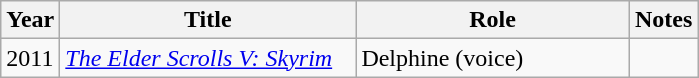<table class="wikitable sortable">
<tr>
<th>Year</th>
<th width="190px">Title</th>
<th width="175px">Role</th>
<th class="unsortable">Notes</th>
</tr>
<tr>
<td>2011</td>
<td><em><a href='#'>The Elder Scrolls V: Skyrim</a></em></td>
<td>Delphine (voice)</td>
<td></td>
</tr>
</table>
